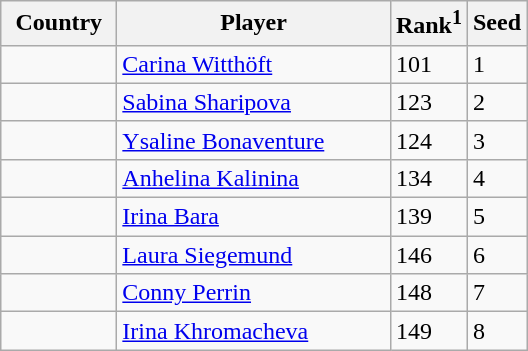<table class="sortable wikitable">
<tr>
<th width="70">Country</th>
<th width="175">Player</th>
<th>Rank<sup>1</sup></th>
<th>Seed</th>
</tr>
<tr>
<td></td>
<td><a href='#'>Carina Witthöft</a></td>
<td>101</td>
<td>1</td>
</tr>
<tr>
<td></td>
<td><a href='#'>Sabina Sharipova</a></td>
<td>123</td>
<td>2</td>
</tr>
<tr>
<td></td>
<td><a href='#'>Ysaline Bonaventure</a></td>
<td>124</td>
<td>3</td>
</tr>
<tr>
<td></td>
<td><a href='#'>Anhelina Kalinina</a></td>
<td>134</td>
<td>4</td>
</tr>
<tr>
<td></td>
<td><a href='#'>Irina Bara</a></td>
<td>139</td>
<td>5</td>
</tr>
<tr>
<td></td>
<td><a href='#'>Laura Siegemund</a></td>
<td>146</td>
<td>6</td>
</tr>
<tr>
<td></td>
<td><a href='#'>Conny Perrin</a></td>
<td>148</td>
<td>7</td>
</tr>
<tr>
<td></td>
<td><a href='#'>Irina Khromacheva</a></td>
<td>149</td>
<td>8</td>
</tr>
</table>
